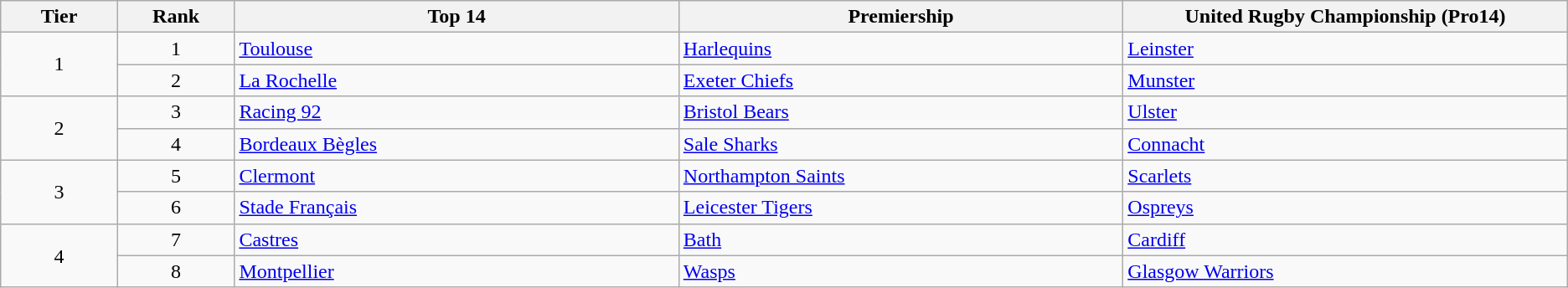<table class="wikitable">
<tr>
<th width=5%>Tier</th>
<th width=5%>Rank</th>
<th width=19%>Top 14</th>
<th width=19%>Premiership</th>
<th width=19%>United Rugby Championship (Pro14)</th>
</tr>
<tr>
<td rowspan="2" align=center>1</td>
<td align="center">1</td>
<td> <a href='#'>Toulouse</a></td>
<td> <a href='#'>Harlequins</a></td>
<td> <a href='#'>Leinster</a></td>
</tr>
<tr>
<td align=center>2</td>
<td> <a href='#'>La Rochelle</a></td>
<td> <a href='#'>Exeter Chiefs</a></td>
<td> <a href='#'>Munster</a></td>
</tr>
<tr>
<td rowspan="2" align=center>2</td>
<td align="center">3</td>
<td> <a href='#'>Racing 92</a></td>
<td> <a href='#'>Bristol Bears</a></td>
<td> <a href='#'>Ulster</a></td>
</tr>
<tr>
<td align=center>4</td>
<td> <a href='#'>Bordeaux Bègles</a></td>
<td> <a href='#'>Sale Sharks</a></td>
<td> <a href='#'>Connacht</a></td>
</tr>
<tr>
<td rowspan="2" align=center>3</td>
<td align="center">5</td>
<td> <a href='#'>Clermont</a></td>
<td> <a href='#'>Northampton Saints</a></td>
<td> <a href='#'>Scarlets</a></td>
</tr>
<tr>
<td align=center>6</td>
<td> <a href='#'>Stade Français</a></td>
<td> <a href='#'>Leicester Tigers</a></td>
<td> <a href='#'>Ospreys</a></td>
</tr>
<tr>
<td rowspan="2" align=center>4</td>
<td align="center">7</td>
<td> <a href='#'>Castres</a></td>
<td> <a href='#'>Bath</a></td>
<td> <a href='#'>Cardiff</a></td>
</tr>
<tr>
<td align=center>8</td>
<td> <a href='#'>Montpellier</a></td>
<td> <a href='#'>Wasps</a></td>
<td> <a href='#'>Glasgow Warriors</a></td>
</tr>
</table>
